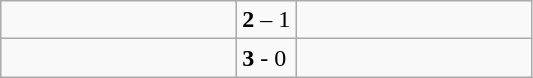<table class="wikitable">
<tr>
<td width=150></td>
<td><strong>2</strong> – 1</td>
<td width=150></td>
</tr>
<tr>
<td></td>
<td><strong>3</strong> - 0</td>
<td></td>
</tr>
</table>
